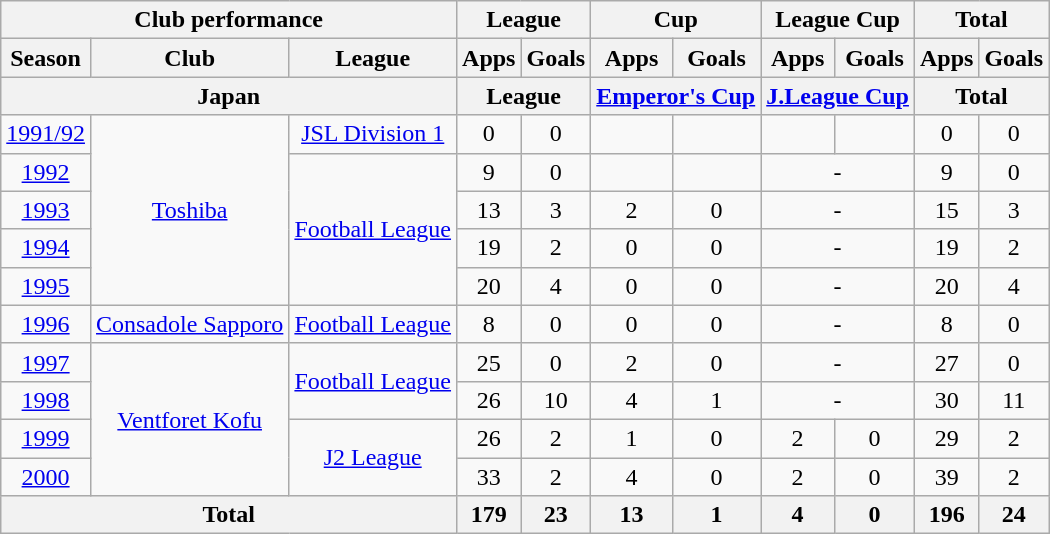<table class="wikitable" style="text-align:center;">
<tr>
<th colspan=3>Club performance</th>
<th colspan=2>League</th>
<th colspan=2>Cup</th>
<th colspan=2>League Cup</th>
<th colspan=2>Total</th>
</tr>
<tr>
<th>Season</th>
<th>Club</th>
<th>League</th>
<th>Apps</th>
<th>Goals</th>
<th>Apps</th>
<th>Goals</th>
<th>Apps</th>
<th>Goals</th>
<th>Apps</th>
<th>Goals</th>
</tr>
<tr>
<th colspan=3>Japan</th>
<th colspan=2>League</th>
<th colspan=2><a href='#'>Emperor's Cup</a></th>
<th colspan=2><a href='#'>J.League Cup</a></th>
<th colspan=2>Total</th>
</tr>
<tr>
<td><a href='#'>1991/92</a></td>
<td rowspan="5"><a href='#'>Toshiba</a></td>
<td><a href='#'>JSL Division 1</a></td>
<td>0</td>
<td>0</td>
<td></td>
<td></td>
<td></td>
<td></td>
<td>0</td>
<td>0</td>
</tr>
<tr>
<td><a href='#'>1992</a></td>
<td rowspan="4"><a href='#'>Football League</a></td>
<td>9</td>
<td>0</td>
<td></td>
<td></td>
<td colspan="2">-</td>
<td>9</td>
<td>0</td>
</tr>
<tr>
<td><a href='#'>1993</a></td>
<td>13</td>
<td>3</td>
<td>2</td>
<td>0</td>
<td colspan="2">-</td>
<td>15</td>
<td>3</td>
</tr>
<tr>
<td><a href='#'>1994</a></td>
<td>19</td>
<td>2</td>
<td>0</td>
<td>0</td>
<td colspan="2">-</td>
<td>19</td>
<td>2</td>
</tr>
<tr>
<td><a href='#'>1995</a></td>
<td>20</td>
<td>4</td>
<td>0</td>
<td>0</td>
<td colspan="2">-</td>
<td>20</td>
<td>4</td>
</tr>
<tr>
<td><a href='#'>1996</a></td>
<td><a href='#'>Consadole Sapporo</a></td>
<td><a href='#'>Football League</a></td>
<td>8</td>
<td>0</td>
<td>0</td>
<td>0</td>
<td colspan="2">-</td>
<td>8</td>
<td>0</td>
</tr>
<tr>
<td><a href='#'>1997</a></td>
<td rowspan="4"><a href='#'>Ventforet Kofu</a></td>
<td rowspan="2"><a href='#'>Football League</a></td>
<td>25</td>
<td>0</td>
<td>2</td>
<td>0</td>
<td colspan="2">-</td>
<td>27</td>
<td>0</td>
</tr>
<tr>
<td><a href='#'>1998</a></td>
<td>26</td>
<td>10</td>
<td>4</td>
<td>1</td>
<td colspan="2">-</td>
<td>30</td>
<td>11</td>
</tr>
<tr>
<td><a href='#'>1999</a></td>
<td rowspan="2"><a href='#'>J2 League</a></td>
<td>26</td>
<td>2</td>
<td>1</td>
<td>0</td>
<td>2</td>
<td>0</td>
<td>29</td>
<td>2</td>
</tr>
<tr>
<td><a href='#'>2000</a></td>
<td>33</td>
<td>2</td>
<td>4</td>
<td>0</td>
<td>2</td>
<td>0</td>
<td>39</td>
<td>2</td>
</tr>
<tr>
<th colspan=3>Total</th>
<th>179</th>
<th>23</th>
<th>13</th>
<th>1</th>
<th>4</th>
<th>0</th>
<th>196</th>
<th>24</th>
</tr>
</table>
